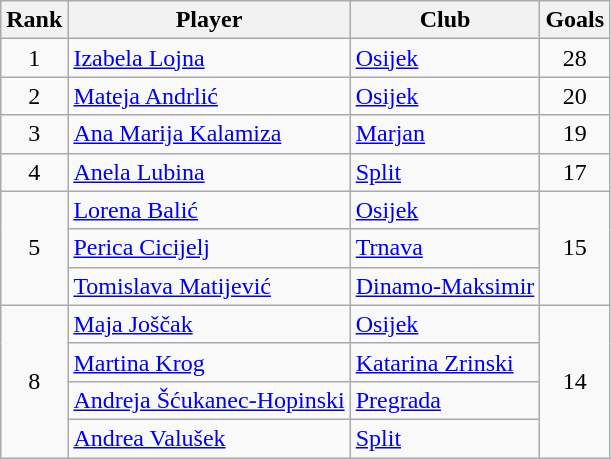<table class="wikitable" style="text-align:center">
<tr>
<th>Rank</th>
<th>Player</th>
<th>Club</th>
<th>Goals</th>
</tr>
<tr>
<td>1</td>
<td align="left"> <a href='#'>Izabela Lojna</a></td>
<td align="left"><a href='#'>Osijek</a></td>
<td>28</td>
</tr>
<tr>
<td>2</td>
<td align="left"> <a href='#'>Mateja Andrlić</a></td>
<td align="left"><a href='#'>Osijek</a></td>
<td>20</td>
</tr>
<tr>
<td>3</td>
<td align="left"> <a href='#'>Ana Marija Kalamiza</a></td>
<td align="left"><a href='#'>Marjan</a></td>
<td>19</td>
</tr>
<tr>
<td>4</td>
<td align="left"> <a href='#'>Anela Lubina</a></td>
<td align="left"><a href='#'>Split</a></td>
<td>17</td>
</tr>
<tr>
<td rowspan=3>5</td>
<td align="left"> <a href='#'>Lorena Balić</a></td>
<td align="left"><a href='#'>Osijek</a></td>
<td rowspan=3>15</td>
</tr>
<tr>
<td align="left"> <a href='#'>Perica Cicijelj</a></td>
<td align="left"><a href='#'>Trnava</a></td>
</tr>
<tr>
<td align="left"> <a href='#'>Tomislava Matijević</a></td>
<td align="left"><a href='#'>Dinamo-Maksimir</a></td>
</tr>
<tr>
<td rowspan=4>8</td>
<td align="left"> <a href='#'>Maja Joščak</a></td>
<td align="left"><a href='#'>Osijek</a></td>
<td rowspan=4>14</td>
</tr>
<tr>
<td align="left"> <a href='#'>Martina Krog</a></td>
<td align="left"><a href='#'>Katarina Zrinski</a></td>
</tr>
<tr>
<td align="left"> <a href='#'>Andreja Šćukanec-Hopinski</a></td>
<td align="left"><a href='#'>Pregrada</a></td>
</tr>
<tr>
<td align="left"> <a href='#'>Andrea Valušek</a></td>
<td align="left"><a href='#'>Split</a></td>
</tr>
</table>
